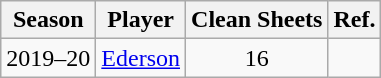<table class="wikitable" style="text-align:center">
<tr>
<th>Season</th>
<th>Player</th>
<th>Clean Sheets</th>
<th>Ref.</th>
</tr>
<tr>
<td>2019–20</td>
<td> <a href='#'>Ederson</a></td>
<td>16</td>
<td></td>
</tr>
</table>
